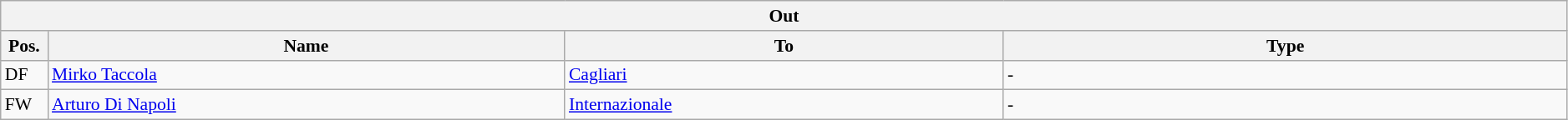<table class="wikitable" style="font-size:90%;width:99%;">
<tr>
<th colspan="4">Out</th>
</tr>
<tr>
<th width=3%>Pos.</th>
<th width=33%>Name</th>
<th width=28%>To</th>
<th width=36%>Type</th>
</tr>
<tr>
<td>DF</td>
<td><a href='#'>Mirko Taccola</a></td>
<td><a href='#'>Cagliari</a></td>
<td>-</td>
</tr>
<tr>
<td>FW</td>
<td><a href='#'>Arturo Di Napoli</a></td>
<td><a href='#'>Internazionale</a></td>
<td>-</td>
</tr>
</table>
